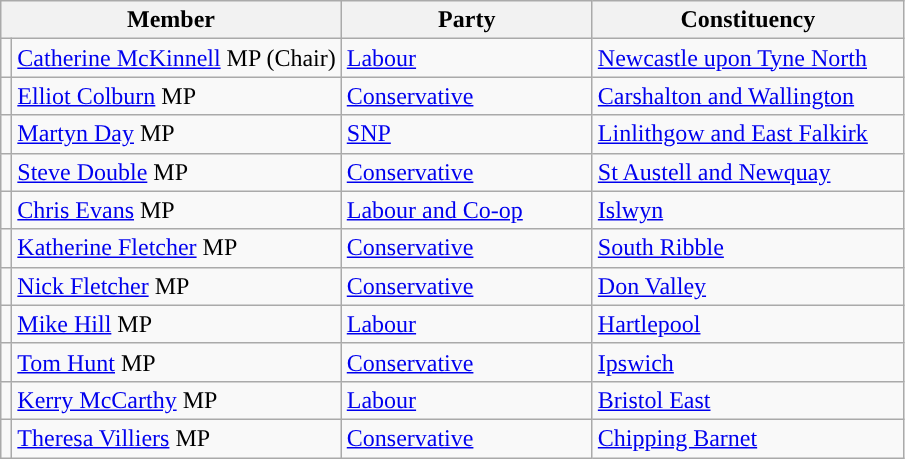<table class="wikitable">
<tr>
<th width="160" valign="top" colspan="2">Member</th>
<th width="160" valign="top">Party</th>
<th width="200" valign="top">Constituency</th>
</tr>
<tr>
<td style="color:inherit;background:"></td>
<td><a href='#'>Catherine McKinnell</a> MP (Chair)</td>
<td><a href='#'>Labour</a></td>
<td><a href='#'>Newcastle upon Tyne North</a></td>
</tr>
<tr>
<td style="color:inherit;background:"></td>
<td><a href='#'>Elliot Colburn</a> MP</td>
<td><a href='#'>Conservative</a></td>
<td><a href='#'>Carshalton and Wallington</a></td>
</tr>
<tr>
<td style="color:inherit;background:"></td>
<td><a href='#'>Martyn Day</a> MP</td>
<td><a href='#'>SNP</a></td>
<td><a href='#'>Linlithgow and East Falkirk</a></td>
</tr>
<tr>
<td style="color:inherit;background:"></td>
<td><a href='#'>Steve Double</a> MP</td>
<td><a href='#'>Conservative</a></td>
<td><a href='#'>St Austell and Newquay</a></td>
</tr>
<tr>
<td style="color:inherit;background:"></td>
<td><a href='#'>Chris Evans</a> MP</td>
<td><a href='#'>Labour and Co-op</a></td>
<td><a href='#'>Islwyn</a></td>
</tr>
<tr>
<td style="color:inherit;background:"></td>
<td><a href='#'>Katherine Fletcher</a> MP</td>
<td><a href='#'>Conservative</a></td>
<td><a href='#'>South Ribble</a></td>
</tr>
<tr>
<td style="color:inherit;background:"></td>
<td><a href='#'>Nick Fletcher</a> MP</td>
<td><a href='#'>Conservative</a></td>
<td><a href='#'>Don Valley</a></td>
</tr>
<tr>
<td style="color:inherit;background:"></td>
<td><a href='#'>Mike Hill</a> MP</td>
<td><a href='#'>Labour</a></td>
<td><a href='#'>Hartlepool</a></td>
</tr>
<tr>
<td style="color:inherit;background:"></td>
<td><a href='#'>Tom Hunt</a> MP</td>
<td><a href='#'>Conservative</a></td>
<td><a href='#'>Ipswich</a></td>
</tr>
<tr>
<td style="color:inherit;background:"></td>
<td><a href='#'>Kerry McCarthy</a> MP</td>
<td><a href='#'>Labour</a></td>
<td><a href='#'>Bristol East</a></td>
</tr>
<tr>
<td style="color:inherit;background:"></td>
<td><a href='#'>Theresa Villiers</a> MP</td>
<td><a href='#'>Conservative</a></td>
<td><a href='#'>Chipping Barnet</a></td>
</tr>
</table>
